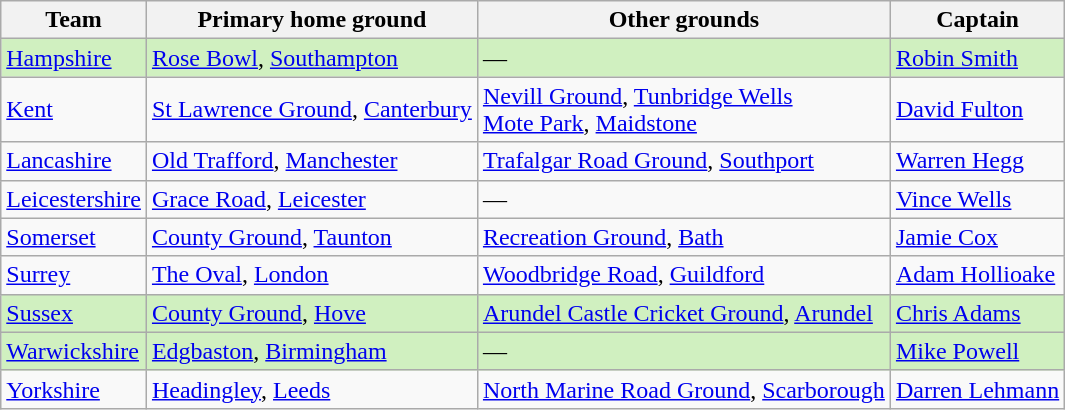<table class="wikitable sortable">
<tr>
<th>Team</th>
<th>Primary home ground</th>
<th>Other grounds</th>
<th>Captain</th>
</tr>
<tr style="background-color:#D0F0C0">
<td><a href='#'>Hampshire</a></td>
<td><a href='#'>Rose Bowl</a>, <a href='#'>Southampton</a></td>
<td>—</td>
<td> <a href='#'>Robin Smith</a></td>
</tr>
<tr>
<td><a href='#'>Kent</a></td>
<td><a href='#'>St Lawrence Ground</a>,  <a href='#'>Canterbury</a></td>
<td><a href='#'>Nevill Ground</a>, <a href='#'>Tunbridge Wells</a><br><a href='#'>Mote Park</a>, <a href='#'>Maidstone</a></td>
<td> <a href='#'>David Fulton</a></td>
</tr>
<tr>
<td><a href='#'>Lancashire</a></td>
<td><a href='#'>Old Trafford</a>, <a href='#'>Manchester</a></td>
<td><a href='#'>Trafalgar Road Ground</a>, <a href='#'>Southport</a></td>
<td> <a href='#'>Warren Hegg</a></td>
</tr>
<tr>
<td><a href='#'>Leicestershire</a></td>
<td><a href='#'>Grace Road</a>, <a href='#'>Leicester</a></td>
<td>—</td>
<td> <a href='#'>Vince Wells</a></td>
</tr>
<tr>
<td><a href='#'>Somerset</a></td>
<td><a href='#'>County Ground</a>, <a href='#'>Taunton</a></td>
<td><a href='#'>Recreation Ground</a>, <a href='#'>Bath</a></td>
<td> <a href='#'>Jamie Cox</a></td>
</tr>
<tr>
<td><a href='#'>Surrey</a></td>
<td><a href='#'>The Oval</a>, <a href='#'>London</a></td>
<td><a href='#'>Woodbridge Road</a>, <a href='#'>Guildford</a></td>
<td> <a href='#'>Adam Hollioake</a></td>
</tr>
<tr style="background-color:#D0F0C0">
<td><a href='#'>Sussex</a></td>
<td><a href='#'>County Ground</a>, <a href='#'>Hove</a></td>
<td><a href='#'>Arundel Castle Cricket Ground</a>, <a href='#'>Arundel</a></td>
<td> <a href='#'>Chris Adams</a></td>
</tr>
<tr style="background-color:#D0F0C0">
<td><a href='#'>Warwickshire</a></td>
<td><a href='#'>Edgbaston</a>, <a href='#'>Birmingham</a></td>
<td>—</td>
<td> <a href='#'>Mike Powell</a></td>
</tr>
<tr>
<td><a href='#'>Yorkshire</a></td>
<td><a href='#'>Headingley</a>, <a href='#'>Leeds</a></td>
<td><a href='#'>North Marine Road Ground</a>, <a href='#'>Scarborough</a></td>
<td> <a href='#'>Darren Lehmann</a></td>
</tr>
</table>
